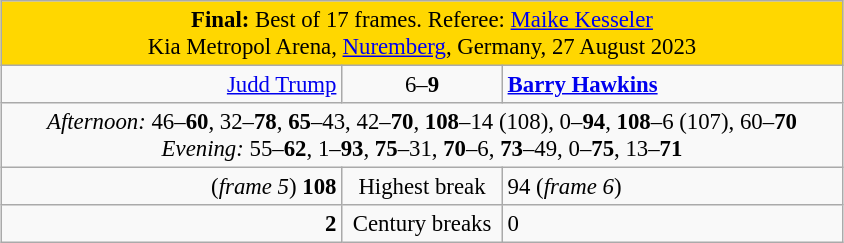<table class="wikitable" style="font-size: 95%; margin: 1em auto 1em auto;">
<tr>
<td colspan="3" align="center" bgcolor="#ffd700"><strong>Final:</strong> Best of 17 frames. Referee: <a href='#'>Maike Kesseler</a><br>Kia Metropol Arena, <a href='#'>Nuremberg</a>, Germany, 27 August 2023</td>
</tr>
<tr>
<td width="220" align="right"><a href='#'>Judd Trump</a>  <br></td>
<td width="100" align="center">6–<strong>9</strong></td>
<td width="220"><strong><a href='#'>Barry Hawkins</a></strong>  <br></td>
</tr>
<tr>
<td colspan="3" align="center" style="font-size: 100%"><em>Afternoon:</em> 46–<strong>60</strong>, 32–<strong>78</strong>, <strong>65</strong>–43, 42–<strong>70</strong>, <strong>108</strong>–14 (108), 0–<strong>94</strong>, <strong>108</strong>–6 (107), 60–<strong>70</strong><br><em>Evening:</em> 55–<strong>62</strong>, 1–<strong>93</strong>, <strong>75</strong>–31, <strong>70</strong>–6, <strong>73</strong>–49, 0–<strong>75</strong>, 13–<strong>71</strong></td>
</tr>
<tr>
<td align="right">(<em>frame 5</em>) <strong>108</strong></td>
<td align="center">Highest break</td>
<td>94 (<em>frame 6</em>)</td>
</tr>
<tr>
<td align="right"><strong>2</strong></td>
<td align="center">Century breaks</td>
<td>0</td>
</tr>
</table>
